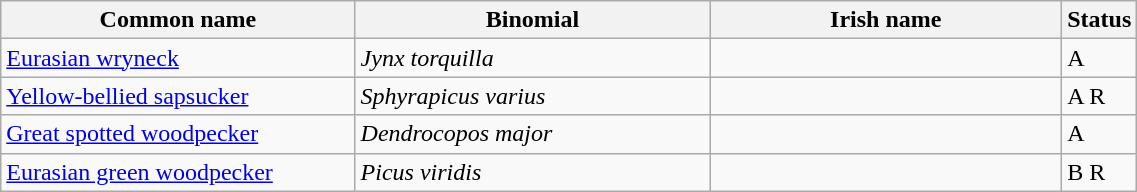<table width=60% class="wikitable">
<tr>
<th width=32%>Common name</th>
<th width=32%>Binomial</th>
<th width=32%>Irish name</th>
<th width=4%>Status</th>
</tr>
<tr>
<td><a href='#'>Eurasian wryneck</a></td>
<td><em>Jynx torquilla</em></td>
<td></td>
<td>A</td>
</tr>
<tr>
<td><a href='#'>Yellow-bellied sapsucker</a></td>
<td><em>Sphyrapicus varius</em></td>
<td></td>
<td>A R</td>
</tr>
<tr>
<td><a href='#'>Great spotted woodpecker</a></td>
<td><em>Dendrocopos major</em></td>
<td></td>
<td>A</td>
</tr>
<tr>
<td><a href='#'>Eurasian green woodpecker</a></td>
<td><em>Picus viridis</em></td>
<td></td>
<td>B R</td>
</tr>
</table>
